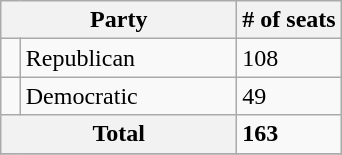<table class="wikitable sortable">
<tr>
<th colspan="2" style="width:150px;">Party</th>
<th># of seats</th>
</tr>
<tr>
<td></td>
<td>Republican</td>
<td>108</td>
</tr>
<tr>
<td></td>
<td>Democratic</td>
<td>49</td>
</tr>
<tr>
<th colspan=2>Total</th>
<td><strong>163</strong></td>
</tr>
<tr>
</tr>
</table>
